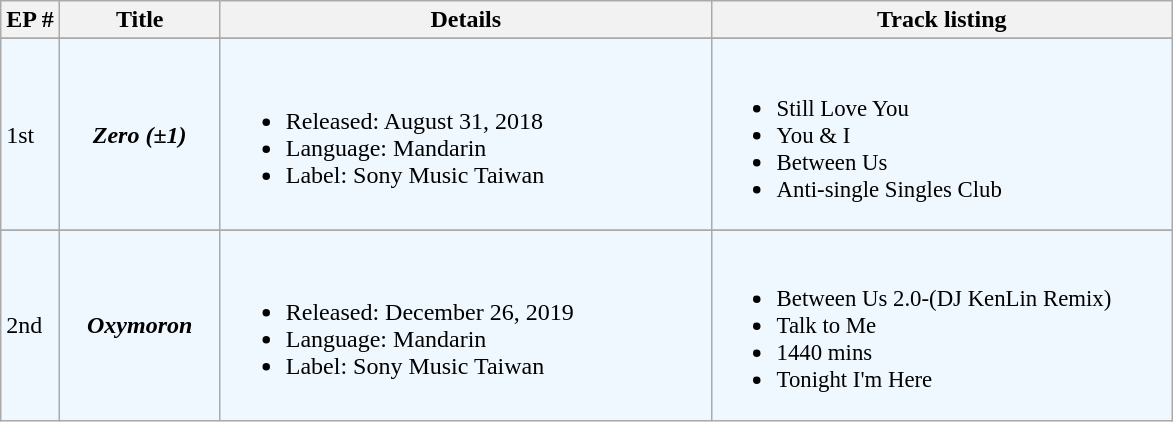<table class="wikitable">
<tr>
<th>EP #</th>
<th align="center" width="100px">Title</th>
<th align="center" width="320px">Details</th>
<th align="center" width="300px">Track listing</th>
</tr>
<tr>
</tr>
<tr bgcolor="#F0F8FF">
<td>1st</td>
<td align="center"><strong><em>Zero (±1)</em></strong></td>
<td align="left"><br><ul><li>Released: August 31, 2018</li><li>Language: Mandarin</li><li>Label: Sony Music Taiwan</li></ul></td>
<td align="left" style="font-size: 95%;"><br><ul><li>Still Love You</li><li>You & I</li><li>Between Us</li><li>Anti-single Singles Club</li></ul></td>
</tr>
<tr>
</tr>
<tr bgcolor="#F0F8FF">
<td>2nd</td>
<td align="center"><strong><em>Oxymoron</em></strong></td>
<td align="left"><br><ul><li>Released: December 26, 2019</li><li>Language: Mandarin</li><li>Label: Sony Music Taiwan</li></ul></td>
<td align="left" style="font-size: 95%;"><br><ul><li>Between Us 2.0-(DJ KenLin Remix)</li><li>Talk to Me</li><li>1440 mins</li><li>Tonight I'm Here</li></ul></td>
</tr>
</table>
